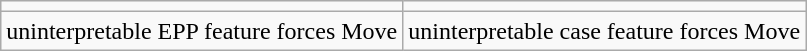<table class="wikitable">
<tr>
<td></td>
<td></td>
</tr>
<tr>
<td>uninterpretable EPP feature forces Move</td>
<td>uninterpretable case feature forces Move</td>
</tr>
</table>
